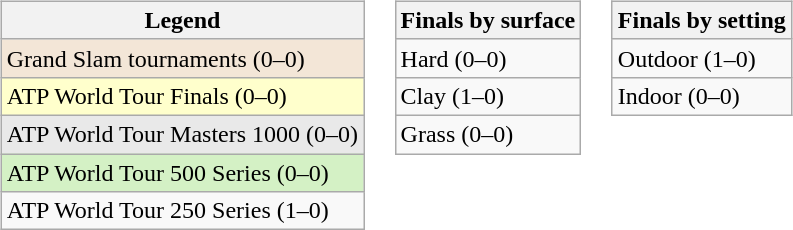<table>
<tr valign="top">
<td><br><table class="wikitable">
<tr>
<th>Legend</th>
</tr>
<tr style="background:#f3e6d7;">
<td>Grand Slam tournaments (0–0)</td>
</tr>
<tr style="background:#ffffcc;">
<td>ATP World Tour Finals (0–0)</td>
</tr>
<tr style="background:#e9e9e9;">
<td>ATP World Tour Masters 1000 (0–0)</td>
</tr>
<tr style="background:#d4f1c5;">
<td>ATP World Tour 500 Series (0–0)</td>
</tr>
<tr>
<td>ATP World Tour 250 Series (1–0)</td>
</tr>
</table>
</td>
<td><br><table class="wikitable">
<tr>
<th>Finals by surface</th>
</tr>
<tr>
<td>Hard (0–0)</td>
</tr>
<tr>
<td>Clay (1–0)</td>
</tr>
<tr>
<td>Grass (0–0)</td>
</tr>
</table>
</td>
<td><br><table class="wikitable">
<tr>
<th>Finals by setting</th>
</tr>
<tr>
<td>Outdoor (1–0)</td>
</tr>
<tr>
<td>Indoor (0–0)</td>
</tr>
</table>
</td>
</tr>
</table>
